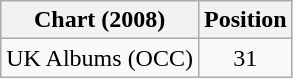<table class="wikitable">
<tr>
<th>Chart (2008)</th>
<th>Position</th>
</tr>
<tr>
<td>UK Albums (OCC)</td>
<td align="center">31</td>
</tr>
</table>
